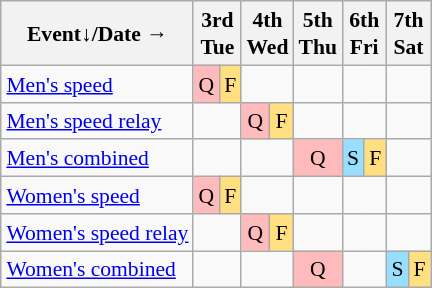<table class="wikitable" style="margin:0.5em auto; font-size:90%; line-height:1.25em; text-align:center">
<tr>
<th>Event↓/Date →</th>
<th colspan=2>3rd<br>Tue</th>
<th colspan="2">4th<br>Wed</th>
<th>5th<br>Thu</th>
<th colspan="2">6th<br>Fri</th>
<th colspan="2">7th<br>Sat</th>
</tr>
<tr>
<td align="left"><a href='#'>Men's speed</a></td>
<td bgcolor="#FFBBBB">Q</td>
<td bgcolor="#FFDF80">F</td>
<td colspan=2></td>
<td></td>
<td colspan=2></td>
</tr>
<tr>
<td align="left"><a href='#'>Men's speed relay</a></td>
<td colspan=2></td>
<td bgcolor="#FFBBBB">Q</td>
<td bgcolor="#FFDF80">F</td>
<td></td>
<td colspan=2></td>
<td colspan=2></td>
</tr>
<tr>
<td align="left"><a href='#'>Men's combined</a></td>
<td colspan=2></td>
<td colspan=2></td>
<td bgcolor="#FFBBBB">Q</td>
<td bgcolor="#97DEFF">S</td>
<td bgcolor="#FFDF80">F</td>
<td colspan=2></td>
</tr>
<tr>
<td align="left"><a href='#'>Women's speed</a></td>
<td bgcolor="#FFBBBB">Q</td>
<td bgcolor="#FFDF80">F</td>
<td colspan=2></td>
<td></td>
<td colspan=2></td>
</tr>
<tr>
<td align="left"><a href='#'>Women's speed relay</a></td>
<td colspan=2></td>
<td bgcolor="#FFBBBB">Q</td>
<td bgcolor="#FFDF80">F</td>
<td></td>
<td colspan=2></td>
<td colspan=2></td>
</tr>
<tr>
<td align="left"><a href='#'>Women's combined</a></td>
<td colspan=2></td>
<td colspan=2></td>
<td bgcolor="#FFBBBB">Q</td>
<td colspan=2></td>
<td bgcolor="#97DEFF">S</td>
<td bgcolor="#FFDF80">F</td>
</tr>
</table>
